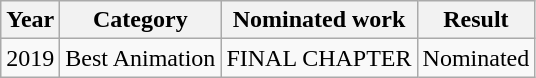<table class="wikitable">
<tr>
<th>Year</th>
<th>Category</th>
<th>Nominated work</th>
<th>Result</th>
</tr>
<tr>
<td>2019</td>
<td>Best Animation</td>
<td>FINAL CHAPTER</td>
<td>Nominated</td>
</tr>
</table>
